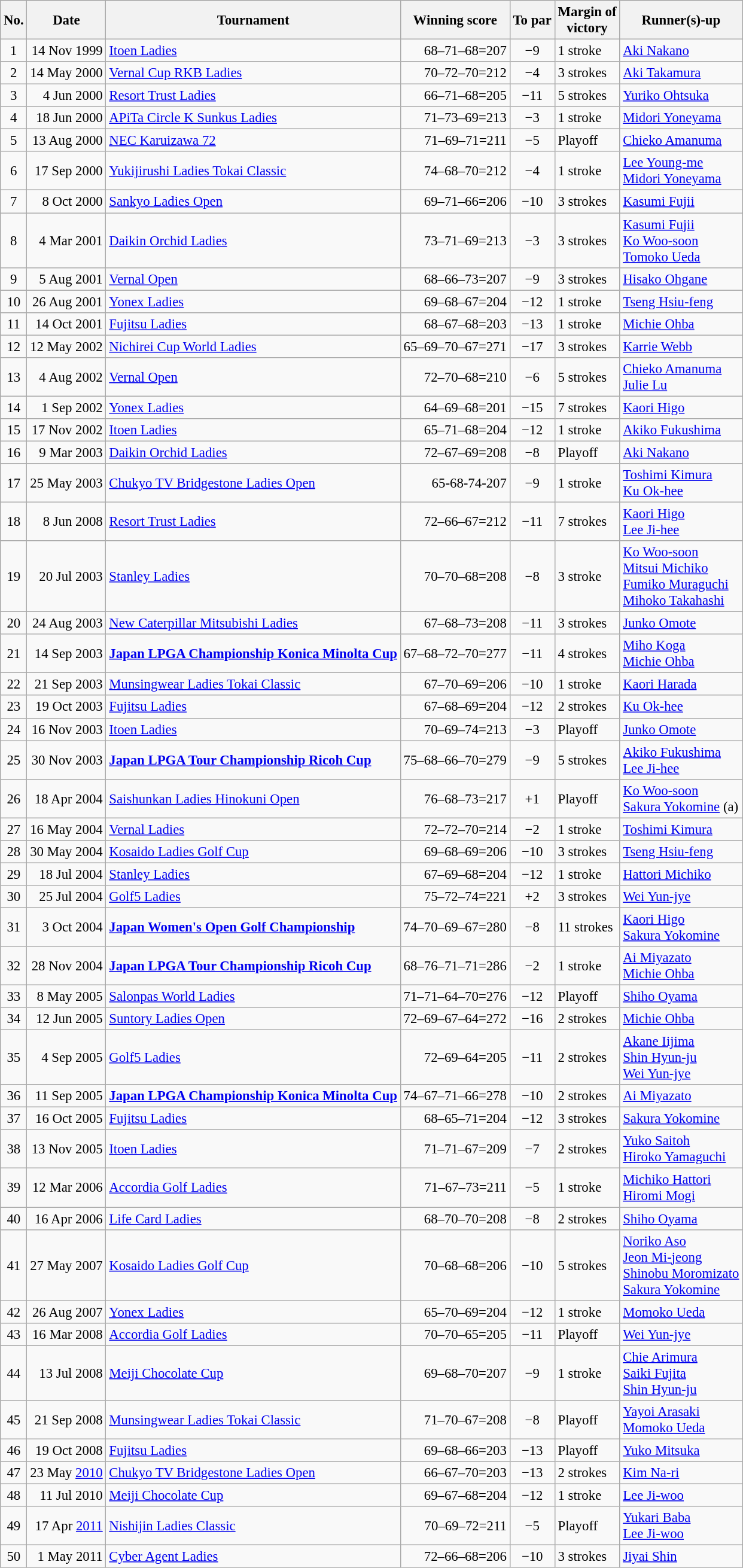<table class="wikitable" style="font-size:95%;">
<tr>
<th>No.</th>
<th>Date</th>
<th>Tournament</th>
<th>Winning score</th>
<th>To par</th>
<th>Margin of<br>victory</th>
<th>Runner(s)-up</th>
</tr>
<tr>
<td align=center>1</td>
<td align=right>14 Nov 1999</td>
<td><a href='#'>Itoen Ladies</a></td>
<td align=right>68–71–68=207</td>
<td align=center>−9</td>
<td>1 stroke</td>
<td> <a href='#'>Aki Nakano</a></td>
</tr>
<tr>
<td align=center>2</td>
<td align=right>14 May 2000</td>
<td><a href='#'>Vernal Cup RKB Ladies</a></td>
<td align=right>70–72–70=212</td>
<td align=center>−4</td>
<td>3 strokes</td>
<td> <a href='#'>Aki Takamura</a></td>
</tr>
<tr>
<td align=center>3</td>
<td align=right>4 Jun 2000</td>
<td><a href='#'>Resort Trust Ladies</a></td>
<td align=right>66–71–68=205</td>
<td align=center>−11</td>
<td>5 strokes</td>
<td> <a href='#'>Yuriko Ohtsuka</a></td>
</tr>
<tr>
<td align=center>4</td>
<td align=right>18 Jun 2000</td>
<td><a href='#'>APiTa Circle K Sunkus Ladies</a></td>
<td align=right>71–73–69=213</td>
<td align=center>−3</td>
<td>1 stroke</td>
<td> <a href='#'>Midori Yoneyama</a></td>
</tr>
<tr>
<td align=center>5</td>
<td align=right>13 Aug 2000</td>
<td><a href='#'>NEC Karuizawa 72</a></td>
<td align=right>71–69–71=211</td>
<td align=center>−5</td>
<td>Playoff</td>
<td> <a href='#'>Chieko Amanuma</a></td>
</tr>
<tr>
<td align=center>6</td>
<td align=right>17 Sep 2000</td>
<td><a href='#'>Yukijirushi Ladies Tokai Classic</a></td>
<td align=right>74–68–70=212</td>
<td align=center>−4</td>
<td>1 stroke</td>
<td> <a href='#'>Lee Young-me</a><br> <a href='#'>Midori Yoneyama</a></td>
</tr>
<tr>
<td align=center>7</td>
<td align=right>8 Oct 2000</td>
<td><a href='#'>Sankyo Ladies Open</a></td>
<td align=right>69–71–66=206</td>
<td align=center>−10</td>
<td>3 strokes</td>
<td> <a href='#'>Kasumi Fujii</a></td>
</tr>
<tr>
<td align=center>8</td>
<td align=right>4 Mar 2001</td>
<td><a href='#'>Daikin Orchid Ladies</a></td>
<td align=right>73–71–69=213</td>
<td align=center>−3</td>
<td>3 strokes</td>
<td> <a href='#'>Kasumi Fujii</a><br> <a href='#'>Ko Woo-soon</a><br> <a href='#'>Tomoko Ueda</a></td>
</tr>
<tr>
<td align=center>9</td>
<td align=right>5 Aug 2001</td>
<td><a href='#'>Vernal Open</a></td>
<td align=right>68–66–73=207</td>
<td align=center>−9</td>
<td>3 strokes</td>
<td> <a href='#'>Hisako Ohgane</a></td>
</tr>
<tr>
<td align=center>10</td>
<td align=right>26 Aug 2001</td>
<td><a href='#'>Yonex Ladies</a></td>
<td align=right>69–68–67=204</td>
<td align=center>−12</td>
<td>1 stroke</td>
<td> <a href='#'>Tseng Hsiu-feng</a></td>
</tr>
<tr>
<td align=center>11</td>
<td align=right>14 Oct 2001</td>
<td><a href='#'>Fujitsu Ladies</a></td>
<td align=right>68–67–68=203</td>
<td align=center>−13</td>
<td>1 stroke</td>
<td> <a href='#'>Michie Ohba</a></td>
</tr>
<tr>
<td align=center>12</td>
<td align=right>12 May 2002</td>
<td><a href='#'>Nichirei Cup World Ladies</a></td>
<td align=right>65–69–70–67=271</td>
<td align=center>−17</td>
<td>3 strokes</td>
<td> <a href='#'>Karrie Webb</a></td>
</tr>
<tr>
<td align=center>13</td>
<td align=right>4 Aug 2002</td>
<td><a href='#'>Vernal Open</a></td>
<td align=right>72–70–68=210</td>
<td align=center>−6</td>
<td>5 strokes</td>
<td> <a href='#'>Chieko Amanuma</a><br> <a href='#'>Julie Lu</a></td>
</tr>
<tr>
<td align=center>14</td>
<td align=right>1 Sep 2002</td>
<td><a href='#'>Yonex Ladies</a></td>
<td align=right>64–69–68=201</td>
<td align=center>−15</td>
<td>7 strokes</td>
<td> <a href='#'>Kaori Higo</a></td>
</tr>
<tr>
<td align=center>15</td>
<td align=right>17 Nov 2002</td>
<td><a href='#'>Itoen Ladies</a></td>
<td align=right>65–71–68=204</td>
<td align=center>−12</td>
<td>1 stroke</td>
<td> <a href='#'>Akiko Fukushima</a></td>
</tr>
<tr>
<td align=center>16</td>
<td align=right>9 Mar 2003</td>
<td><a href='#'>Daikin Orchid Ladies</a></td>
<td align=right>72–67–69=208</td>
<td align=center>−8</td>
<td>Playoff</td>
<td> <a href='#'>Aki Nakano</a></td>
</tr>
<tr>
<td align=center>17</td>
<td align=right>25 May 2003</td>
<td><a href='#'>Chukyo TV Bridgestone Ladies Open</a></td>
<td align=right>65-68-74-207</td>
<td align=center>−9</td>
<td>1 stroke</td>
<td> <a href='#'>Toshimi Kimura</a><br> <a href='#'>Ku Ok-hee</a></td>
</tr>
<tr>
<td align=center>18</td>
<td align=right>8 Jun 2008</td>
<td><a href='#'>Resort Trust Ladies</a></td>
<td align=right>72–66–67=212</td>
<td align=center>−11</td>
<td>7 strokes</td>
<td> <a href='#'>Kaori Higo</a><br> <a href='#'>Lee Ji-hee</a></td>
</tr>
<tr>
<td align=center>19</td>
<td align=right>20 Jul 2003</td>
<td><a href='#'>Stanley Ladies</a></td>
<td align=right>70–70–68=208</td>
<td align=center>−8</td>
<td>3 stroke</td>
<td> <a href='#'>Ko Woo-soon</a><br> <a href='#'>Mitsui Michiko</a><br> <a href='#'>Fumiko Muraguchi</a><br> <a href='#'>Mihoko Takahashi</a></td>
</tr>
<tr>
<td align=center>20</td>
<td align=right>24 Aug 2003</td>
<td><a href='#'>New Caterpillar Mitsubishi Ladies</a></td>
<td align=right>67–68–73=208</td>
<td align=center>−11</td>
<td>3 strokes</td>
<td> <a href='#'>Junko Omote</a></td>
</tr>
<tr>
<td align=center>21</td>
<td align=right>14 Sep 2003</td>
<td><strong><a href='#'>Japan LPGA Championship Konica Minolta Cup</a></strong></td>
<td align=right>67–68–72–70=277</td>
<td align=center>−11</td>
<td>4 strokes</td>
<td> <a href='#'>Miho Koga</a><br> <a href='#'>Michie Ohba</a></td>
</tr>
<tr>
<td align=center>22</td>
<td align=right>21 Sep 2003</td>
<td><a href='#'>Munsingwear Ladies Tokai Classic</a></td>
<td align=right>67–70–69=206</td>
<td align=center>−10</td>
<td>1 stroke</td>
<td> <a href='#'>Kaori Harada</a></td>
</tr>
<tr>
<td align=center>23</td>
<td align=right>19 Oct 2003</td>
<td><a href='#'>Fujitsu Ladies</a></td>
<td align=right>67–68–69=204</td>
<td align=center>−12</td>
<td>2 strokes</td>
<td> <a href='#'>Ku Ok-hee</a></td>
</tr>
<tr>
<td align=center>24</td>
<td align=right>16 Nov 2003</td>
<td><a href='#'>Itoen Ladies</a></td>
<td align=right>70–69–74=213</td>
<td align=center>−3</td>
<td>Playoff</td>
<td> <a href='#'>Junko Omote</a></td>
</tr>
<tr>
<td align=center>25</td>
<td align=right>30 Nov 2003</td>
<td><strong><a href='#'>Japan LPGA Tour Championship Ricoh Cup</a></strong></td>
<td align=right>75–68–66–70=279</td>
<td align=center>−9</td>
<td>5 strokes</td>
<td> <a href='#'>Akiko Fukushima</a><br> <a href='#'>Lee Ji-hee</a></td>
</tr>
<tr>
<td align=center>26</td>
<td align=right>18 Apr 2004</td>
<td><a href='#'>Saishunkan Ladies Hinokuni Open</a></td>
<td align=right>76–68–73=217</td>
<td align=center>+1</td>
<td>Playoff</td>
<td> <a href='#'>Ko Woo-soon</a><br> <a href='#'>Sakura Yokomine</a> (a)</td>
</tr>
<tr>
<td align=center>27</td>
<td align=right>16 May 2004</td>
<td><a href='#'>Vernal Ladies</a></td>
<td align=right>72–72–70=214</td>
<td align=center>−2</td>
<td>1 stroke</td>
<td> <a href='#'>Toshimi Kimura</a></td>
</tr>
<tr>
<td align=center>28</td>
<td align=right>30 May 2004</td>
<td><a href='#'>Kosaido Ladies Golf Cup</a></td>
<td align=right>69–68–69=206</td>
<td align=center>−10</td>
<td>3 strokes</td>
<td> <a href='#'>Tseng Hsiu-feng</a></td>
</tr>
<tr>
<td align=center>29</td>
<td align=right>18 Jul 2004</td>
<td><a href='#'>Stanley Ladies</a></td>
<td align=right>67–69–68=204</td>
<td align=center>−12</td>
<td>1 stroke</td>
<td> <a href='#'>Hattori Michiko</a></td>
</tr>
<tr>
<td align=center>30</td>
<td align=right>25 Jul 2004</td>
<td><a href='#'>Golf5 Ladies</a></td>
<td align=right>75–72–74=221</td>
<td align=center>+2</td>
<td>3 strokes</td>
<td> <a href='#'>Wei Yun-jye</a></td>
</tr>
<tr>
<td align=center>31</td>
<td align=right>3 Oct 2004</td>
<td><strong><a href='#'>Japan Women's Open Golf Championship</a></strong></td>
<td align=right>74–70–69–67=280</td>
<td align=center>−8</td>
<td>11 strokes</td>
<td> <a href='#'>Kaori Higo</a><br> <a href='#'>Sakura Yokomine</a></td>
</tr>
<tr>
<td align=center>32</td>
<td align=right>28 Nov 2004</td>
<td><strong><a href='#'>Japan LPGA Tour Championship Ricoh Cup</a></strong></td>
<td align=right>68–76–71–71=286</td>
<td align=center>−2</td>
<td>1 stroke</td>
<td> <a href='#'>Ai Miyazato</a><br> <a href='#'>Michie Ohba</a></td>
</tr>
<tr>
<td align=center>33</td>
<td align=right>8 May 2005</td>
<td><a href='#'>Salonpas World Ladies</a></td>
<td align=right>71–71–64–70=276</td>
<td align=center>−12</td>
<td>Playoff</td>
<td> <a href='#'>Shiho Oyama</a></td>
</tr>
<tr>
<td align=center>34</td>
<td align=right>12 Jun 2005</td>
<td><a href='#'>Suntory Ladies Open</a></td>
<td align=right>72–69–67–64=272</td>
<td align=center>−16</td>
<td>2 strokes</td>
<td> <a href='#'>Michie Ohba</a></td>
</tr>
<tr>
<td align=center>35</td>
<td align=right>4 Sep 2005</td>
<td><a href='#'>Golf5 Ladies</a></td>
<td align=right>72–69–64=205</td>
<td align=center>−11</td>
<td>2 strokes</td>
<td> <a href='#'>Akane Iijima</a><br> <a href='#'>Shin Hyun-ju</a><br> <a href='#'>Wei Yun-jye</a></td>
</tr>
<tr>
<td align=center>36</td>
<td align=right>11 Sep 2005</td>
<td><strong><a href='#'>Japan LPGA Championship Konica Minolta Cup</a></strong></td>
<td align=right>74–67–71–66=278</td>
<td align=center>−10</td>
<td>2 strokes</td>
<td> <a href='#'>Ai Miyazato</a></td>
</tr>
<tr>
<td align=center>37</td>
<td align=right>16 Oct 2005</td>
<td><a href='#'>Fujitsu Ladies</a></td>
<td align=right>68–65–71=204</td>
<td align=center>−12</td>
<td>3 strokes</td>
<td> <a href='#'>Sakura Yokomine</a></td>
</tr>
<tr>
<td align=center>38</td>
<td align=right>13 Nov 2005</td>
<td><a href='#'>Itoen Ladies</a></td>
<td align=right>71–71–67=209</td>
<td align=center>−7</td>
<td>2 strokes</td>
<td> <a href='#'>Yuko Saitoh</a><br> <a href='#'>Hiroko Yamaguchi</a></td>
</tr>
<tr>
<td align=center>39</td>
<td align=right>12 Mar 2006</td>
<td><a href='#'>Accordia Golf Ladies</a></td>
<td align=right>71–67–73=211</td>
<td align=center>−5</td>
<td>1 stroke</td>
<td> <a href='#'>Michiko Hattori</a><br> <a href='#'>Hiromi Mogi</a></td>
</tr>
<tr>
<td align=center>40</td>
<td align=right>16 Apr 2006</td>
<td><a href='#'>Life Card Ladies</a></td>
<td align=right>68–70–70=208</td>
<td align=center>−8</td>
<td>2 strokes</td>
<td> <a href='#'>Shiho Oyama</a></td>
</tr>
<tr>
<td align=center>41</td>
<td align=right>27 May 2007</td>
<td><a href='#'>Kosaido Ladies Golf Cup</a></td>
<td align=right>70–68–68=206</td>
<td align=center>−10</td>
<td>5 strokes</td>
<td> <a href='#'>Noriko Aso</a><br> <a href='#'>Jeon Mi-jeong</a><br> <a href='#'>Shinobu Moromizato</a><br> <a href='#'>Sakura Yokomine</a></td>
</tr>
<tr>
<td align=center>42</td>
<td align=right>26 Aug 2007</td>
<td><a href='#'>Yonex Ladies</a></td>
<td align=right>65–70–69=204</td>
<td align=center>−12</td>
<td>1 stroke</td>
<td> <a href='#'>Momoko Ueda</a></td>
</tr>
<tr>
<td align=center>43</td>
<td align=right>16 Mar 2008</td>
<td><a href='#'>Accordia Golf Ladies</a></td>
<td align=right>70–70–65=205</td>
<td align=center>−11</td>
<td>Playoff</td>
<td> <a href='#'>Wei Yun-jye</a></td>
</tr>
<tr>
<td align=center>44</td>
<td align=right>13 Jul 2008</td>
<td><a href='#'>Meiji Chocolate Cup</a></td>
<td align=right>69–68–70=207</td>
<td align=center>−9</td>
<td>1 stroke</td>
<td> <a href='#'>Chie Arimura</a><br> <a href='#'>Saiki Fujita</a><br> <a href='#'>Shin Hyun-ju</a></td>
</tr>
<tr>
<td align=center>45</td>
<td align=right>21 Sep 2008</td>
<td><a href='#'>Munsingwear Ladies Tokai Classic</a></td>
<td align=right>71–70–67=208</td>
<td align=center>−8</td>
<td>Playoff</td>
<td> <a href='#'>Yayoi Arasaki</a><br> <a href='#'>Momoko Ueda</a></td>
</tr>
<tr>
<td align=center>46</td>
<td align=right>19 Oct 2008</td>
<td><a href='#'>Fujitsu Ladies</a></td>
<td align=right>69–68–66=203</td>
<td align=center>−13</td>
<td>Playoff</td>
<td> <a href='#'>Yuko Mitsuka</a></td>
</tr>
<tr>
<td align=center>47</td>
<td align=right>23 May <a href='#'>2010</a></td>
<td><a href='#'>Chukyo TV Bridgestone Ladies Open</a></td>
<td align=right>66–67–70=203</td>
<td align=center>−13</td>
<td>2 strokes</td>
<td> <a href='#'>Kim Na-ri</a></td>
</tr>
<tr>
<td align=center>48</td>
<td align=right>11 Jul 2010</td>
<td><a href='#'>Meiji Chocolate Cup</a></td>
<td align=right>69–67–68=204</td>
<td align=center>−12</td>
<td>1 stroke</td>
<td> <a href='#'>Lee Ji-woo</a></td>
</tr>
<tr>
<td align=center>49</td>
<td align=right>17 Apr <a href='#'>2011</a></td>
<td><a href='#'>Nishijin Ladies Classic</a></td>
<td align=right>70–69–72=211</td>
<td align=center>−5</td>
<td>Playoff</td>
<td> <a href='#'>Yukari Baba</a><br> <a href='#'>Lee Ji-woo</a></td>
</tr>
<tr>
<td align=center>50</td>
<td align=right>1 May 2011</td>
<td><a href='#'>Cyber Agent Ladies</a></td>
<td align=right>72–66–68=206</td>
<td align=center>−10</td>
<td>3 strokes</td>
<td> <a href='#'>Jiyai Shin</a></td>
</tr>
</table>
